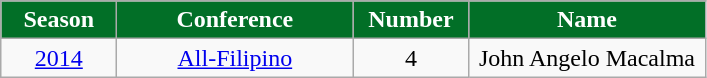<table class="wikitable">
<tr>
<th width=70px style="background: #026f27; color: #FFFFFF"><strong>Season</strong></th>
<th width=150px style="background: #026f27; color: #FFFFFF"><strong>Conference</strong></th>
<th width=70px style="background: #026f27; color: #FFFFFF"><strong>Number </strong></th>
<th width=150px style="background: #026f27; color: #FFFFFF;"><strong>Name</strong></th>
</tr>
<tr align="center">
<td><a href='#'>2014</a></td>
<td><a href='#'>All-Filipino</a></td>
<td>4</td>
<td> John Angelo Macalma</td>
</tr>
</table>
